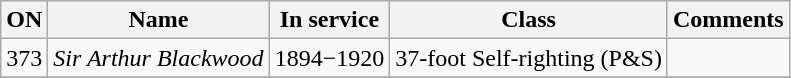<table class="wikitable">
<tr>
<th>ON</th>
<th>Name</th>
<th>In service</th>
<th>Class</th>
<th>Comments</th>
</tr>
<tr>
<td>373</td>
<td><em>Sir Arthur Blackwood</em></td>
<td>1894−1920</td>
<td>37-foot Self-righting (P&S)</td>
<td></td>
</tr>
<tr>
</tr>
</table>
